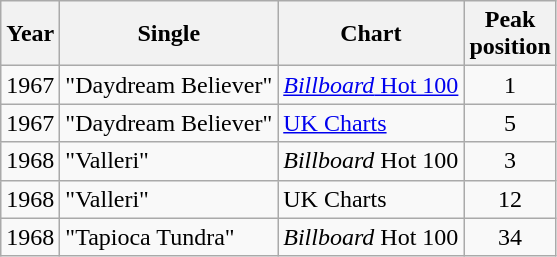<table class="wikitable">
<tr>
<th>Year</th>
<th>Single</th>
<th>Chart</th>
<th>Peak<br>position</th>
</tr>
<tr>
<td>1967</td>
<td>"Daydream Believer"</td>
<td><a href='#'><em>Billboard</em> Hot 100</a></td>
<td style="text-align:center;">1</td>
</tr>
<tr>
<td>1967</td>
<td>"Daydream Believer"</td>
<td><a href='#'>UK Charts</a></td>
<td style="text-align:center;">5</td>
</tr>
<tr>
<td>1968</td>
<td>"Valleri"</td>
<td><em>Billboard</em> Hot 100</td>
<td style="text-align:center;">3</td>
</tr>
<tr>
<td>1968</td>
<td>"Valleri"</td>
<td>UK Charts</td>
<td style="text-align:center;">12</td>
</tr>
<tr>
<td>1968</td>
<td>"Tapioca Tundra"</td>
<td><em>Billboard</em> Hot 100</td>
<td style="text-align:center;">34</td>
</tr>
</table>
